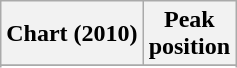<table class="wikitable sortable plainrowheaders">
<tr>
<th scope="col">Chart (2010)</th>
<th scope="col">Peak<br>position</th>
</tr>
<tr>
</tr>
<tr>
</tr>
</table>
